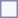<table style="border:1px solid #8888aa; background-color:#f7f8ff; padding:5px; font-size:95%; margin: 0px 12px 12px 0px;">
</table>
